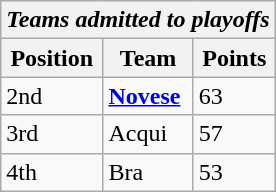<table class="wikitable">
<tr>
<th colspan="3"><em>Teams admitted to playoffs</em></th>
</tr>
<tr>
<th>Position</th>
<th>Team</th>
<th>Points</th>
</tr>
<tr>
<td>2nd</td>
<td><strong><a href='#'>Novese</a></strong></td>
<td>63</td>
</tr>
<tr>
<td>3rd</td>
<td>Acqui</td>
<td>57</td>
</tr>
<tr>
<td>4th</td>
<td>Bra</td>
<td>53</td>
</tr>
</table>
